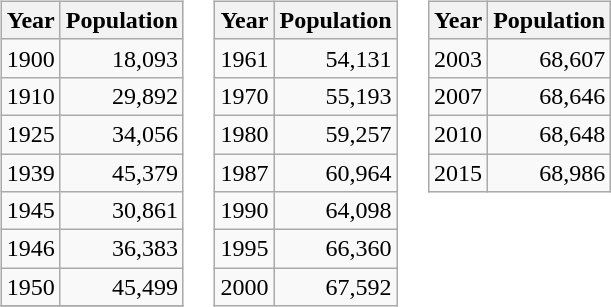<table border="0">
<tr>
<td valign="top"><br><table class="wikitable">
<tr>
<th>Year</th>
<th>Population</th>
</tr>
<tr>
<td>1900</td>
<td align="right">18,093</td>
</tr>
<tr>
<td>1910</td>
<td align="right">29,892</td>
</tr>
<tr>
<td>1925</td>
<td align="right">34,056</td>
</tr>
<tr>
<td>1939</td>
<td align="right">45,379</td>
</tr>
<tr>
<td>1945</td>
<td align="right">30,861</td>
</tr>
<tr>
<td>1946</td>
<td align="right">36,383</td>
</tr>
<tr>
<td>1950</td>
<td align="right">45,499</td>
</tr>
<tr>
</tr>
</table>
</td>
<td valign="top"><br><table class="wikitable">
<tr>
<th>Year</th>
<th>Population</th>
</tr>
<tr>
<td>1961</td>
<td align="right">54,131</td>
</tr>
<tr>
<td>1970</td>
<td align="right">55,193</td>
</tr>
<tr>
<td>1980</td>
<td align="right">59,257</td>
</tr>
<tr>
<td>1987</td>
<td align="right">60,964</td>
</tr>
<tr>
<td>1990</td>
<td align="right">64,098</td>
</tr>
<tr>
<td>1995</td>
<td align="right">66,360</td>
</tr>
<tr>
<td>2000</td>
<td align="right">67,592</td>
</tr>
</table>
</td>
<td valign="top"><br><table class="wikitable">
<tr>
<th>Year</th>
<th>Population</th>
</tr>
<tr>
<td>2003</td>
<td align="right">68,607</td>
</tr>
<tr>
<td>2007</td>
<td align="right">68,646</td>
</tr>
<tr>
<td>2010</td>
<td align="right">68,648</td>
</tr>
<tr>
<td>2015</td>
<td align="right">68,986</td>
</tr>
</table>
</td>
</tr>
</table>
